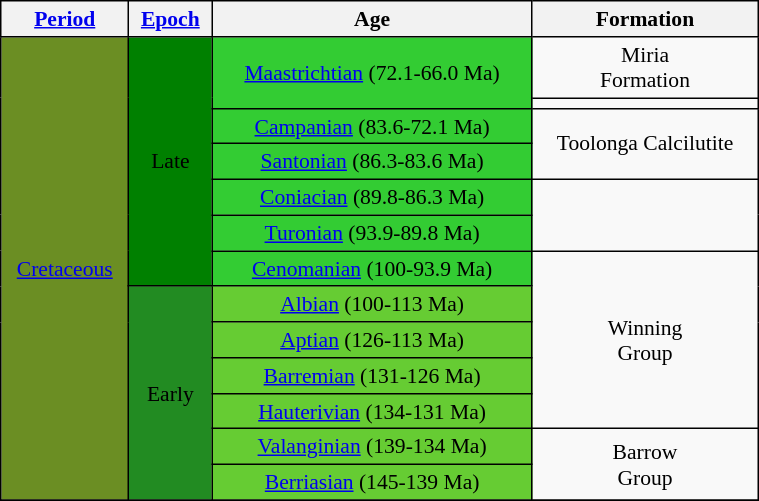<table class="wikitable" align="right" style="width:40%; text-align:center; font-size:90%; border:1.5px solid black">
<tr>
<th style="border:1.5px solid black" align="center"><a href='#'>Period</a></th>
<th style="border:1.5px solid black" align="center"><a href='#'>Epoch</a></th>
<th style="border:1.5px solid black" align="center">Age</th>
<th style="border:1.5px solid black" align="center">Formation</th>
</tr>
<tr>
<td style="background:#6B8E23; color:black; border:1.5px solid black" rowspan="13"><a href='#'>Cretaceous</a></td>
<td style="background:#008000; color:black; border:1.5px solid black" rowspan="7">Late</td>
<td style="background:#3C3; color:black; border:1.5px solid black" rowspan="2"><a href='#'>Maastrichtian</a> (72.1-66.0 Ma)</td>
<td style="border:1.5px solid black">Miria<br>Formation</td>
</tr>
<tr>
<td style="border:1.5px solid black"></td>
</tr>
<tr>
<td style="background:#3C3; color:black; border:1.5px solid black"><a href='#'>Campanian</a> (83.6-72.1 Ma)</td>
<td style="border:1.5px solid black" rowspan="2">Toolonga Calcilutite</td>
</tr>
<tr>
<td style="background:#3C3; color:black; border:1.5px solid black"><a href='#'>Santonian</a> (86.3-83.6 Ma)</td>
</tr>
<tr>
<td style="background:#3C3; color:black; border:1.5px solid black"><a href='#'>Coniacian</a> (89.8-86.3 Ma)</td>
<td style="border:1.5px solid black" rowspan="2"></td>
</tr>
<tr>
<td style="background:#3C3; color:black; border:1.5px solid black"><a href='#'>Turonian</a> (93.9-89.8 Ma)</td>
</tr>
<tr>
<td style="background:#3C3; color:black; border:1.5px solid black"><a href='#'>Cenomanian</a> (100-93.9 Ma)</td>
<td style="border:1.5px solid black" rowspan="5">Winning<br>Group</td>
</tr>
<tr>
<td style="background:#228B22; color:black; border:1.5px solid black" rowspan="6">Early</td>
<td style="background:#6C3; color:black; border:1.5px solid black"><a href='#'>Albian</a> (100-113 Ma)</td>
</tr>
<tr>
<td style="background:#6C3; color:black; border:1.5px solid black"><a href='#'>Aptian</a> (126-113 Ma)</td>
</tr>
<tr>
<td style="background:#6C3; color:black; border:1.5px solid black"><a href='#'>Barremian</a> (131-126 Ma)</td>
</tr>
<tr>
<td style="background:#6C3; color:black; border:1.5px solid black"><a href='#'>Hauterivian</a> (134-131 Ma)</td>
</tr>
<tr>
<td style="background:#6C3; color:black; border:1.5px solid black"><a href='#'>Valanginian</a> (139-134 Ma)</td>
<td style="border:1.5px solid black" rowspan="2">Barrow<br>Group</td>
</tr>
<tr>
<td style="background:#6C3; color:black; border:1.5px solid black"><a href='#'>Berriasian</a> (145-139 Ma)</td>
</tr>
<tr>
</tr>
</table>
